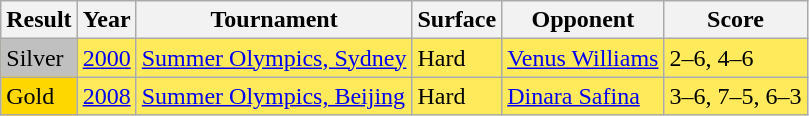<table class="sortable wikitable">
<tr>
<th>Result</th>
<th>Year</th>
<th>Tournament</th>
<th>Surface</th>
<th>Opponent</th>
<th class="unsortable">Score</th>
</tr>
<tr bgcolor=FFEA5C>
<td bgcolor=silver>Silver</td>
<td><a href='#'>2000</a></td>
<td><a href='#'>Summer Olympics, Sydney</a></td>
<td>Hard</td>
<td> <a href='#'>Venus Williams</a></td>
<td>2–6, 4–6</td>
</tr>
<tr bgcolor=FFEA5C>
<td bgcolor=gold>Gold</td>
<td><a href='#'>2008</a></td>
<td><a href='#'>Summer Olympics, Beijing</a></td>
<td>Hard</td>
<td> <a href='#'>Dinara Safina</a></td>
<td>3–6, 7–5, 6–3</td>
</tr>
</table>
